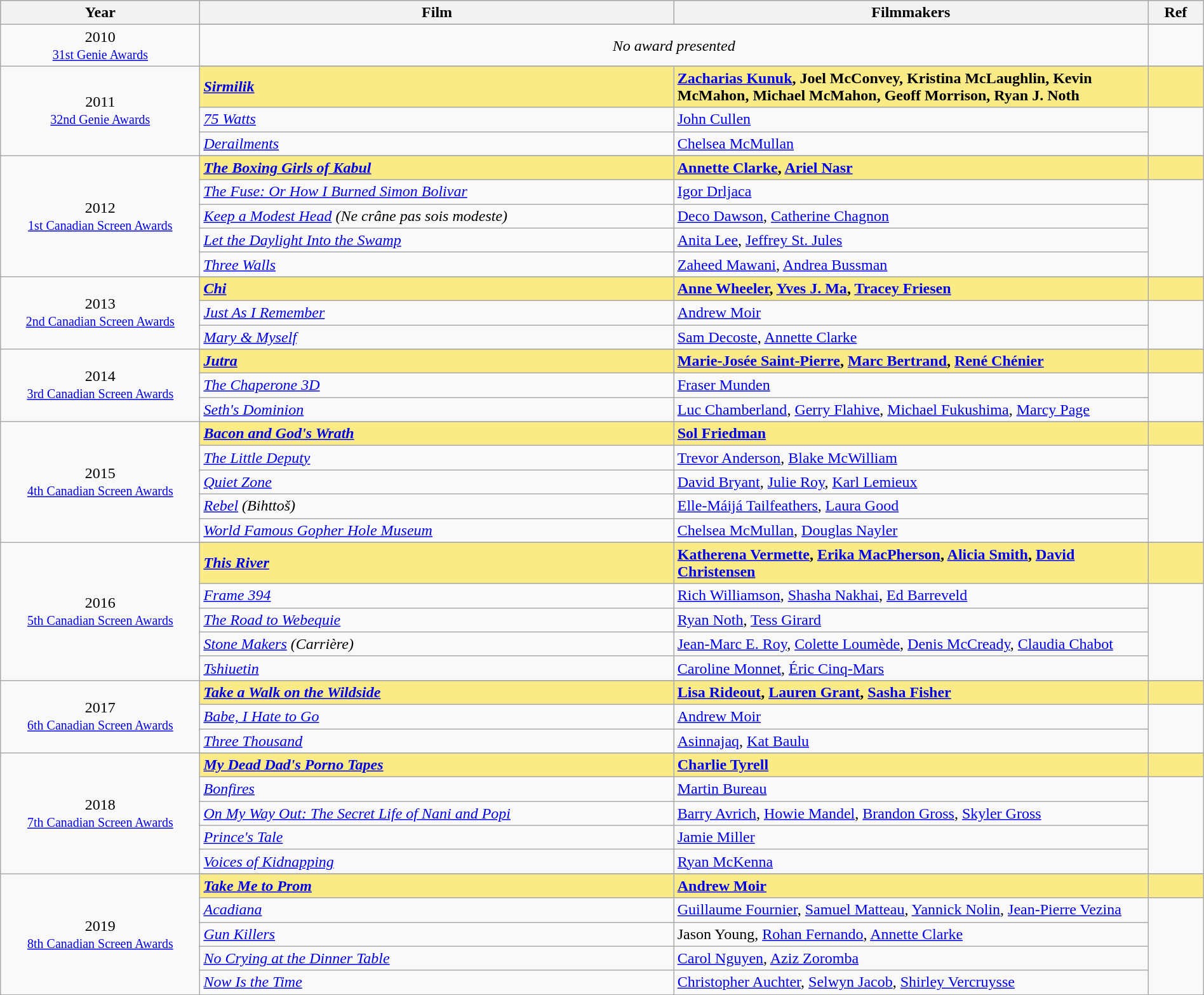<table class="wikitable" style="width:100%;">
<tr style="background:#bebebe;">
<th style="width:8%;">Year</th>
<th style="width:19%;">Film</th>
<th style="width:19%;">Filmmakers</th>
<th style="width:2%;">Ref</th>
</tr>
<tr>
<td rowspan="2" align="center">2010 <br> <small><a href='#'>31st Genie Awards</a></small></td>
</tr>
<tr>
<td colspan=2 align=center><em>No award presented</em></td>
<td></td>
</tr>
<tr>
<td rowspan="4" align="center">2011 <br> <small><a href='#'>32nd Genie Awards</a></small></td>
</tr>
<tr style="background:#FAEB86;">
<td><strong><em><a href='#'>Sirmilik</a></em></strong></td>
<td><strong><a href='#'>Zacharias Kunuk</a>, Joel McConvey, Kristina McLaughlin, Kevin McMahon, Michael McMahon, Geoff Morrison, Ryan J. Noth</strong></td>
<td></td>
</tr>
<tr>
<td><em><a href='#'>75 Watts</a></em></td>
<td><a href='#'>John Cullen</a></td>
<td rowspan=2></td>
</tr>
<tr>
<td><em><a href='#'>Derailments</a></em></td>
<td><a href='#'>Chelsea McMullan</a></td>
</tr>
<tr>
<td rowspan="6" align="center">2012 <br> <small><a href='#'>1st Canadian Screen Awards</a></small></td>
</tr>
<tr style="background:#FAEB86;">
<td><strong><em><a href='#'>The Boxing Girls of Kabul</a></em></strong></td>
<td><strong><a href='#'>Annette Clarke</a>, <a href='#'>Ariel Nasr</a></strong></td>
<td></td>
</tr>
<tr>
<td><em><a href='#'>The Fuse: Or How I Burned Simon Bolivar</a></em></td>
<td><a href='#'>Igor Drljaca</a></td>
<td rowspan=4></td>
</tr>
<tr>
<td><em><a href='#'>Keep a Modest Head</a> (Ne crâne pas sois modeste)</em></td>
<td><a href='#'>Deco Dawson</a>, <a href='#'>Catherine Chagnon</a></td>
</tr>
<tr>
<td><em><a href='#'>Let the Daylight Into the Swamp</a></em></td>
<td><a href='#'>Anita Lee</a>, <a href='#'>Jeffrey St. Jules</a></td>
</tr>
<tr>
<td><em><a href='#'>Three Walls</a></em></td>
<td><a href='#'>Zaheed Mawani</a>, <a href='#'>Andrea Bussman</a></td>
</tr>
<tr>
<td rowspan="4" align="center">2013 <br> <small><a href='#'>2nd Canadian Screen Awards</a></small></td>
</tr>
<tr style="background:#FAEB86;">
<td><strong><em><a href='#'>Chi</a></em></strong></td>
<td><strong><a href='#'>Anne Wheeler</a>, <a href='#'>Yves J. Ma</a>, <a href='#'>Tracey Friesen</a></strong></td>
<td></td>
</tr>
<tr>
<td><em><a href='#'>Just As I Remember</a></em></td>
<td><a href='#'>Andrew Moir</a></td>
<td rowspan=2></td>
</tr>
<tr>
<td><em><a href='#'>Mary & Myself</a></em></td>
<td><a href='#'>Sam Decoste</a>, <a href='#'>Annette Clarke</a></td>
</tr>
<tr>
<td rowspan="4" align="center">2014 <br> <small><a href='#'>3rd Canadian Screen Awards</a></small></td>
</tr>
<tr style="background:#FAEB86;">
<td><strong><em><a href='#'>Jutra</a></em></strong></td>
<td><strong><a href='#'>Marie-Josée Saint-Pierre</a>, <a href='#'>Marc Bertrand</a>, <a href='#'>René Chénier</a></strong></td>
<td></td>
</tr>
<tr>
<td><em><a href='#'>The Chaperone 3D</a></em></td>
<td><a href='#'>Fraser Munden</a></td>
<td rowspan=2></td>
</tr>
<tr>
<td><em><a href='#'>Seth's Dominion</a></em></td>
<td><a href='#'>Luc Chamberland</a>, <a href='#'>Gerry Flahive</a>, <a href='#'>Michael Fukushima</a>, <a href='#'>Marcy Page</a></td>
</tr>
<tr>
<td rowspan="6" align="center">2015 <br> <small><a href='#'>4th Canadian Screen Awards</a></small></td>
</tr>
<tr style="background:#FAEB86;">
<td><strong><em><a href='#'>Bacon and God's Wrath</a></em></strong></td>
<td><strong><a href='#'>Sol Friedman</a></strong></td>
<td></td>
</tr>
<tr>
<td><em><a href='#'>The Little Deputy</a></em></td>
<td><a href='#'>Trevor Anderson</a>, <a href='#'>Blake McWilliam</a></td>
<td rowspan=4></td>
</tr>
<tr>
<td><em><a href='#'>Quiet Zone</a></em></td>
<td><a href='#'>David Bryant</a>, <a href='#'>Julie Roy</a>, <a href='#'>Karl Lemieux</a></td>
</tr>
<tr>
<td><em><a href='#'>Rebel</a> (Bihttoš)</em></td>
<td><a href='#'>Elle-Máijá Tailfeathers</a>, <a href='#'>Laura Good</a></td>
</tr>
<tr>
<td><em><a href='#'>World Famous Gopher Hole Museum</a></em></td>
<td><a href='#'>Chelsea McMullan</a>, <a href='#'>Douglas Nayler</a></td>
</tr>
<tr>
<td rowspan="6" align="center">2016 <br> <small><a href='#'>5th Canadian Screen Awards</a></small></td>
</tr>
<tr style="background:#FAEB86;">
<td><strong><em><a href='#'>This River</a></em></strong></td>
<td><strong><a href='#'>Katherena Vermette</a>, <a href='#'>Erika MacPherson</a>, <a href='#'>Alicia Smith</a>, <a href='#'>David Christensen</a></strong></td>
<td></td>
</tr>
<tr>
<td><em><a href='#'>Frame 394</a></em></td>
<td><a href='#'>Rich Williamson</a>, <a href='#'>Shasha Nakhai</a>, <a href='#'>Ed Barreveld</a></td>
<td rowspan=4></td>
</tr>
<tr>
<td><em><a href='#'>The Road to Webequie</a></em></td>
<td><a href='#'>Ryan Noth</a>, <a href='#'>Tess Girard</a></td>
</tr>
<tr>
<td><em><a href='#'>Stone Makers</a> (Carrière)</em></td>
<td><a href='#'>Jean-Marc E. Roy</a>, <a href='#'>Colette Loumède</a>, <a href='#'>Denis McCready</a>, <a href='#'>Claudia Chabot</a></td>
</tr>
<tr>
<td><em><a href='#'>Tshiuetin</a></em></td>
<td><a href='#'>Caroline Monnet</a>, <a href='#'>Éric Cinq-Mars</a></td>
</tr>
<tr>
<td rowspan="4" align="center">2017 <br> <small><a href='#'>6th Canadian Screen Awards</a></small></td>
</tr>
<tr style="background:#FAEB86;">
<td><strong><em><a href='#'>Take a Walk on the Wildside</a></em></strong></td>
<td><strong><a href='#'>Lisa Rideout</a>, <a href='#'>Lauren Grant</a>, <a href='#'>Sasha Fisher</a></strong></td>
<td></td>
</tr>
<tr>
<td><em><a href='#'>Babe, I Hate to Go</a></em></td>
<td><a href='#'>Andrew Moir</a></td>
<td rowspan=2></td>
</tr>
<tr>
<td><em><a href='#'>Three Thousand</a></em></td>
<td><a href='#'>Asinnajaq</a>, <a href='#'>Kat Baulu</a></td>
</tr>
<tr>
<td rowspan="6" align="center">2018 <br> <small><a href='#'>7th Canadian Screen Awards</a></small></td>
</tr>
<tr style="background:#FAEB86;">
<td><strong><em><a href='#'>My Dead Dad's Porno Tapes</a></em></strong></td>
<td><strong><a href='#'>Charlie Tyrell</a></strong></td>
<td></td>
</tr>
<tr>
<td><em><a href='#'>Bonfires</a></em></td>
<td><a href='#'>Martin Bureau</a></td>
<td rowspan=4></td>
</tr>
<tr>
<td><em><a href='#'>On My Way Out: The Secret Life of Nani and Popi</a></em></td>
<td><a href='#'>Barry Avrich</a>, <a href='#'>Howie Mandel</a>, <a href='#'>Brandon Gross</a>, <a href='#'>Skyler Gross</a></td>
</tr>
<tr>
<td><em><a href='#'>Prince's Tale</a></em></td>
<td><a href='#'>Jamie Miller</a></td>
</tr>
<tr>
<td><em><a href='#'>Voices of Kidnapping</a></em></td>
<td><a href='#'>Ryan McKenna</a></td>
</tr>
<tr>
<td rowspan="6" align="center">2019 <br> <small><a href='#'>8th Canadian Screen Awards</a></small></td>
</tr>
<tr style="background:#FAEB86;">
<td><strong><em><a href='#'>Take Me to Prom</a></em></strong></td>
<td><strong><a href='#'>Andrew Moir</a></strong></td>
<td></td>
</tr>
<tr>
<td><em><a href='#'>Acadiana</a></em></td>
<td><a href='#'>Guillaume Fournier</a>, <a href='#'>Samuel Matteau</a>, <a href='#'>Yannick Nolin</a>, <a href='#'>Jean-Pierre Vezina</a></td>
<td rowspan=4></td>
</tr>
<tr>
<td><em><a href='#'>Gun Killers</a></em></td>
<td>Jason Young, <a href='#'>Rohan Fernando</a>, <a href='#'>Annette Clarke</a></td>
</tr>
<tr>
<td><em><a href='#'>No Crying at the Dinner Table</a></em></td>
<td><a href='#'>Carol Nguyen</a>, <a href='#'>Aziz Zoromba</a></td>
</tr>
<tr>
<td><em><a href='#'>Now Is the Time</a></em></td>
<td><a href='#'>Christopher Auchter</a>, <a href='#'>Selwyn Jacob</a>, <a href='#'>Shirley Vercruysse</a></td>
</tr>
</table>
